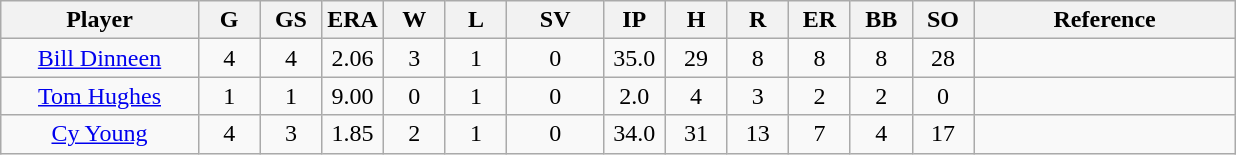<table class="wikitable sortable" style="text-align:center">
<tr>
<th width="16%">Player</th>
<th width="5%">G</th>
<th width="5%">GS</th>
<th width="5%">ERA</th>
<th width="5%">W</th>
<th width="5%">L</th>
<th>SV</th>
<th width="5%">IP</th>
<th width="5%">H</th>
<th width="5%">R</th>
<th width="5%">ER</th>
<th width="5%">BB</th>
<th width="5%">SO</th>
<th>Reference</th>
</tr>
<tr>
<td><a href='#'>Bill Dinneen</a></td>
<td>4</td>
<td>4</td>
<td>2.06</td>
<td>3</td>
<td>1</td>
<td>0</td>
<td>35.0</td>
<td>29</td>
<td>8</td>
<td>8</td>
<td>8</td>
<td>28</td>
<td></td>
</tr>
<tr>
<td><a href='#'>Tom Hughes</a></td>
<td>1</td>
<td>1</td>
<td>9.00</td>
<td>0</td>
<td>1</td>
<td>0</td>
<td>2.0</td>
<td>4</td>
<td>3</td>
<td>2</td>
<td>2</td>
<td>0</td>
<td></td>
</tr>
<tr>
<td><a href='#'>Cy Young</a></td>
<td>4</td>
<td>3</td>
<td>1.85</td>
<td>2</td>
<td>1</td>
<td>0</td>
<td>34.0</td>
<td>31</td>
<td>13</td>
<td>7</td>
<td>4</td>
<td>17</td>
<td></td>
</tr>
</table>
